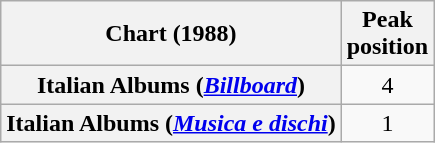<table class="wikitable sortable plainrowheaders" style="text-align:center">
<tr>
<th scope="col">Chart (1988)</th>
<th scope="col">Peak<br>position</th>
</tr>
<tr>
<th scope="row">Italian Albums (<em><a href='#'>Billboard</a></em>)</th>
<td>4</td>
</tr>
<tr>
<th scope="row">Italian Albums (<em><a href='#'>Musica e dischi</a></em>)</th>
<td>1</td>
</tr>
</table>
